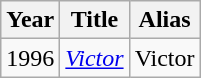<table class="wikitable">
<tr>
<th>Year</th>
<th>Title</th>
<th>Alias</th>
</tr>
<tr>
<td>1996</td>
<td><a href='#'><em>Victor</em></a></td>
<td>Victor</td>
</tr>
</table>
